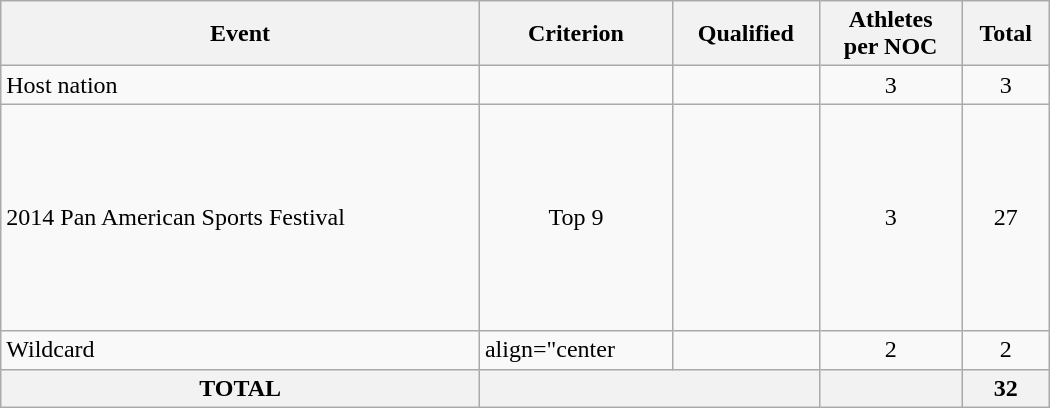<table class="wikitable" width=700>
<tr>
<th>Event</th>
<th>Criterion</th>
<th>Qualified</th>
<th>Athletes<br> per NOC</th>
<th>Total</th>
</tr>
<tr>
<td>Host nation</td>
<td></td>
<td></td>
<td align="center">3</td>
<td align="center">3</td>
</tr>
<tr>
<td>2014 Pan American Sports Festival</td>
<td align="center">Top 9</td>
<td><br><br><br><br><br><br><br><br></td>
<td align="center">3</td>
<td align="center">27</td>
</tr>
<tr>
<td>Wildcard</td>
<td>align="center </td>
<td><br></td>
<td align="center">2</td>
<td align="center">2</td>
</tr>
<tr>
<th>TOTAL</th>
<th colspan="2"></th>
<th></th>
<th>32</th>
</tr>
</table>
